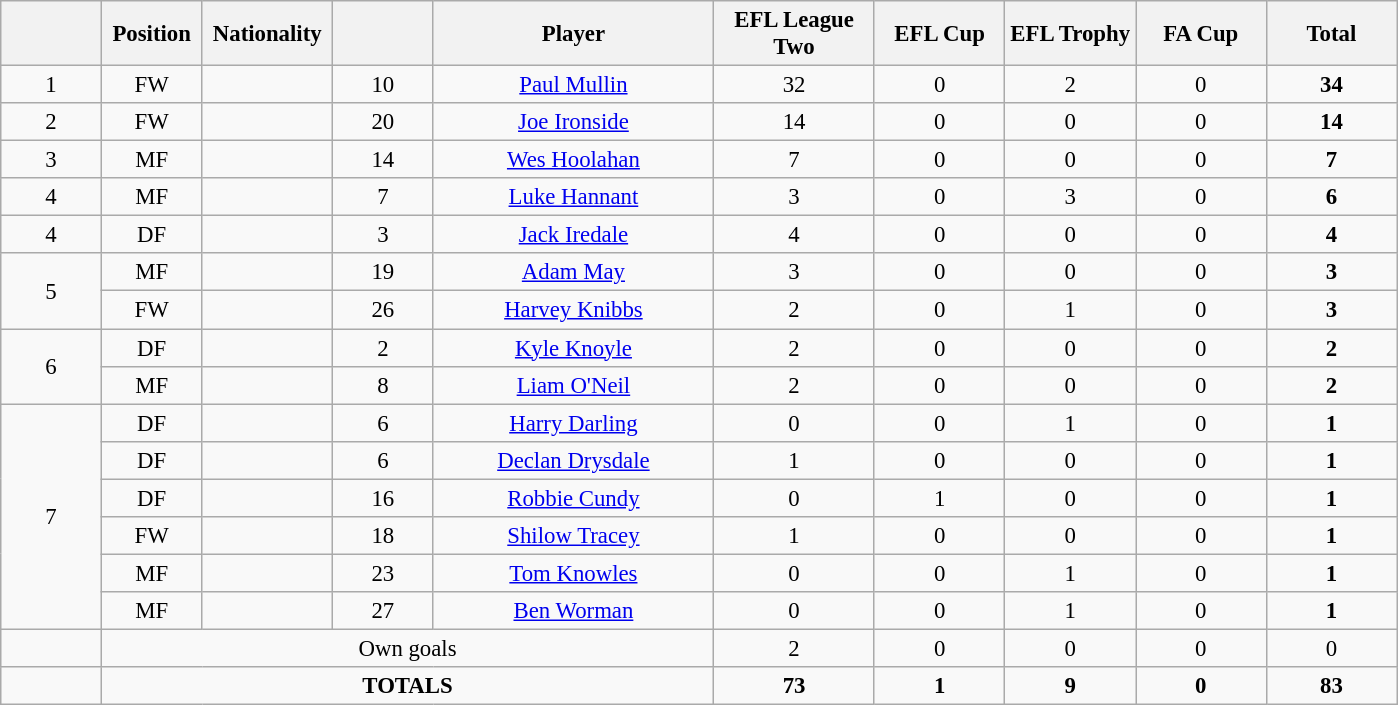<table class="wikitable" style="font-size: 95%; text-align: center;">
<tr>
<th width=60></th>
<th width=60>Position</th>
<th width=80>Nationality</th>
<th width=60></th>
<th width=180>Player</th>
<th width=100>EFL League Two</th>
<th width=80>EFL Cup</th>
<th width=80>EFL Trophy</th>
<th width=80>FA Cup</th>
<th width=80>Total</th>
</tr>
<tr>
<td rowspan=1>1</td>
<td>FW</td>
<td></td>
<td>10</td>
<td><a href='#'>Paul Mullin</a></td>
<td>32</td>
<td>0</td>
<td>2</td>
<td>0</td>
<td><strong>34</strong></td>
</tr>
<tr>
<td rowspan=1>2</td>
<td>FW</td>
<td></td>
<td>20</td>
<td><a href='#'>Joe Ironside</a></td>
<td>14</td>
<td>0</td>
<td>0</td>
<td>0</td>
<td><strong>14</strong></td>
</tr>
<tr>
<td rowspan=1>3</td>
<td>MF</td>
<td></td>
<td>14</td>
<td><a href='#'>Wes Hoolahan</a></td>
<td>7</td>
<td>0</td>
<td>0</td>
<td>0</td>
<td><strong>7</strong></td>
</tr>
<tr>
<td rowspan=1>4</td>
<td>MF</td>
<td></td>
<td>7</td>
<td><a href='#'>Luke Hannant</a></td>
<td>3</td>
<td>0</td>
<td>3</td>
<td>0</td>
<td><strong>6</strong></td>
</tr>
<tr>
<td rowspan=1>4</td>
<td>DF</td>
<td></td>
<td>3</td>
<td><a href='#'>Jack Iredale</a></td>
<td>4</td>
<td>0</td>
<td>0</td>
<td>0</td>
<td><strong>4</strong></td>
</tr>
<tr>
<td rowspan=2>5</td>
<td>MF</td>
<td></td>
<td>19</td>
<td><a href='#'>Adam May</a></td>
<td>3</td>
<td>0</td>
<td>0</td>
<td>0</td>
<td><strong>3</strong></td>
</tr>
<tr>
<td>FW</td>
<td></td>
<td>26</td>
<td><a href='#'>Harvey Knibbs</a></td>
<td>2</td>
<td>0</td>
<td>1</td>
<td>0</td>
<td><strong>3</strong></td>
</tr>
<tr>
<td rowspan=2>6</td>
<td>DF</td>
<td></td>
<td>2</td>
<td><a href='#'>Kyle Knoyle</a></td>
<td>2</td>
<td>0</td>
<td>0</td>
<td>0</td>
<td><strong>2</strong></td>
</tr>
<tr>
<td>MF</td>
<td></td>
<td>8</td>
<td><a href='#'>Liam O'Neil</a></td>
<td>2</td>
<td>0</td>
<td>0</td>
<td>0</td>
<td><strong>2</strong></td>
</tr>
<tr>
<td rowspan=6>7</td>
<td>DF</td>
<td></td>
<td>6</td>
<td><a href='#'>Harry Darling</a></td>
<td>0</td>
<td>0</td>
<td>1</td>
<td>0</td>
<td><strong>1</strong></td>
</tr>
<tr>
<td>DF</td>
<td></td>
<td>6</td>
<td><a href='#'>Declan Drysdale</a></td>
<td>1</td>
<td>0</td>
<td>0</td>
<td>0</td>
<td><strong>1</strong></td>
</tr>
<tr>
<td>DF</td>
<td></td>
<td>16</td>
<td><a href='#'>Robbie Cundy</a></td>
<td>0</td>
<td>1</td>
<td>0</td>
<td>0</td>
<td><strong>1</strong></td>
</tr>
<tr>
<td>FW</td>
<td></td>
<td>18</td>
<td><a href='#'>Shilow Tracey</a></td>
<td>1</td>
<td>0</td>
<td>0</td>
<td>0</td>
<td><strong>1</strong></td>
</tr>
<tr>
<td>MF</td>
<td></td>
<td>23</td>
<td><a href='#'>Tom Knowles</a></td>
<td>0</td>
<td>0</td>
<td>1</td>
<td>0</td>
<td><strong>1</strong></td>
</tr>
<tr>
<td>MF</td>
<td></td>
<td>27</td>
<td><a href='#'>Ben Worman</a></td>
<td>0</td>
<td>0</td>
<td>1</td>
<td>0</td>
<td><strong>1</strong></td>
</tr>
<tr>
<td rowspan="1"></td>
<td colspan=4>Own goals</td>
<td>2</td>
<td>0</td>
<td>0</td>
<td>0</td>
<td>0</td>
</tr>
<tr>
<td rowspan="1"></td>
<td colspan=4><strong>TOTALS</strong></td>
<td><strong>73</strong></td>
<td><strong>1</strong></td>
<td><strong>9</strong></td>
<td><strong>0</strong></td>
<td><strong>83</strong></td>
</tr>
</table>
